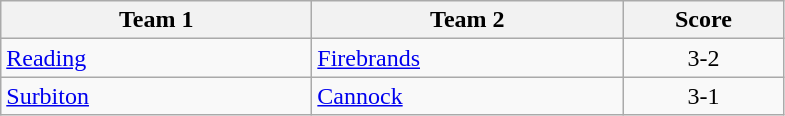<table class="wikitable" style="font-size: 100%">
<tr>
<th width=200>Team 1</th>
<th width=200>Team 2</th>
<th width=100>Score</th>
</tr>
<tr>
<td><a href='#'>Reading</a></td>
<td><a href='#'>Firebrands</a></td>
<td align=center>3-2</td>
</tr>
<tr>
<td><a href='#'>Surbiton</a></td>
<td><a href='#'>Cannock</a></td>
<td align=center>3-1</td>
</tr>
</table>
